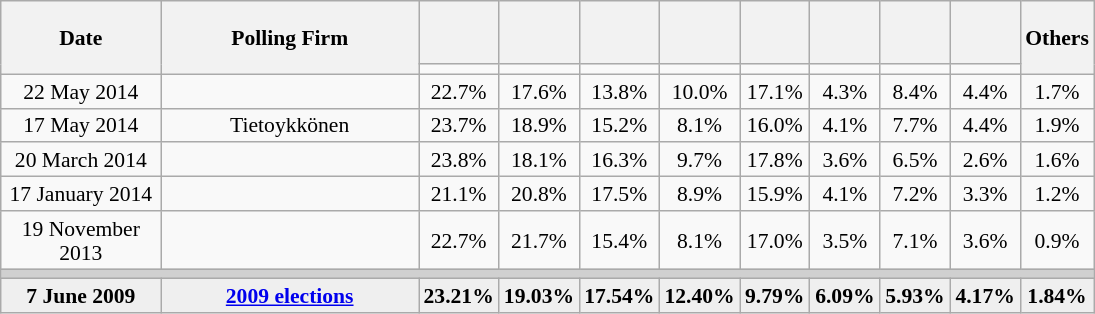<table class="wikitable" style="text-align:center; font-size:90%; line-height:16px;">
<tr style="height:42px;">
<th style="width:100px;" rowspan="2">Date</th>
<th style="width:165px;" rowspan="2">Polling Firm</th>
<th width=40px></th>
<th width=40px></th>
<th width=40px></th>
<th width=40px></th>
<th width=40px></th>
<th width=40px></th>
<th width=40px></th>
<th width=40px></th>
<th style="width:40px;" rowspan="2">Others</th>
</tr>
<tr>
<td bgcolor=></td>
<td bgcolor=></td>
<td bgcolor=></td>
<td bgcolor=></td>
<td bgcolor=></td>
<td bgcolor=></td>
<td bgcolor=></td>
<td bgcolor=></td>
</tr>
<tr>
<td>22 May 2014</td>
<td></td>
<td>22.7%</td>
<td>17.6%</td>
<td>13.8%</td>
<td>10.0%</td>
<td>17.1%</td>
<td>4.3%</td>
<td>8.4%</td>
<td>4.4%</td>
<td>1.7%</td>
</tr>
<tr>
<td>17 May 2014</td>
<td>Tietoykkönen</td>
<td>23.7%</td>
<td>18.9%</td>
<td>15.2%</td>
<td>8.1%</td>
<td>16.0%</td>
<td>4.1%</td>
<td>7.7%</td>
<td>4.4%</td>
<td>1.9%</td>
</tr>
<tr>
<td>20 March 2014</td>
<td></td>
<td>23.8%</td>
<td>18.1%</td>
<td>16.3%</td>
<td>9.7%</td>
<td>17.8%</td>
<td>3.6%</td>
<td>6.5%</td>
<td>2.6%</td>
<td>1.6%</td>
</tr>
<tr>
<td>17 January 2014</td>
<td></td>
<td>21.1%</td>
<td>20.8%</td>
<td>17.5%</td>
<td>8.9%</td>
<td>15.9%</td>
<td>4.1%</td>
<td>7.2%</td>
<td>3.3%</td>
<td>1.2%</td>
</tr>
<tr>
<td>19 November 2013</td>
<td></td>
<td>22.7%</td>
<td>21.7%</td>
<td>15.4%</td>
<td>8.1%</td>
<td>17.0%</td>
<td>3.5%</td>
<td>7.1%</td>
<td>3.6%</td>
<td>0.9%</td>
</tr>
<tr>
<td colspan="11" style="background:#D0D0D0; color:black"></td>
</tr>
<tr style="background:#EFEFEF; font-weight:bold;">
<td>7 June 2009</td>
<td><a href='#'>2009 elections</a></td>
<td>23.21%</td>
<td>19.03%</td>
<td>17.54%</td>
<td>12.40%</td>
<td>9.79%</td>
<td>6.09%</td>
<td>5.93%</td>
<td>4.17%</td>
<td>1.84%</td>
</tr>
</table>
